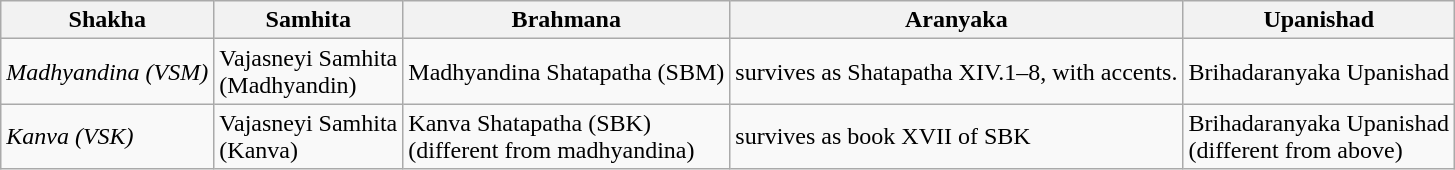<table class="wikitable">
<tr>
<th>Shakha</th>
<th>Samhita</th>
<th>Brahmana</th>
<th>Aranyaka</th>
<th>Upanishad</th>
</tr>
<tr>
<td><em>Madhyandina (VSM)</em></td>
<td>Vajasneyi Samhita<br>(Madhyandin)</td>
<td>Madhyandina Shatapatha (SBM)</td>
<td>survives as Shatapatha XIV.1–8, with accents.</td>
<td>Brihadaranyaka Upanishad</td>
</tr>
<tr>
<td><em>Kanva (VSK)</em></td>
<td>Vajasneyi Samhita<br>(Kanva)</td>
<td>Kanva Shatapatha (SBK)<br>(different from madhyandina)</td>
<td>survives as book XVII of SBK</td>
<td>Brihadaranyaka Upanishad<br>(different from above)</td>
</tr>
</table>
